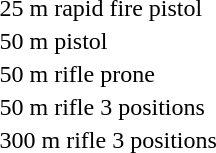<table>
<tr>
<td>25 m rapid fire pistol</td>
<td></td>
<td></td>
<td></td>
</tr>
<tr>
<td>50 m pistol</td>
<td></td>
<td></td>
<td></td>
</tr>
<tr>
<td>50 m rifle prone</td>
<td></td>
<td></td>
<td></td>
</tr>
<tr>
<td>50 m rifle 3 positions</td>
<td></td>
<td></td>
<td></td>
</tr>
<tr>
<td>300 m rifle 3 positions</td>
<td></td>
<td></td>
<td></td>
</tr>
</table>
